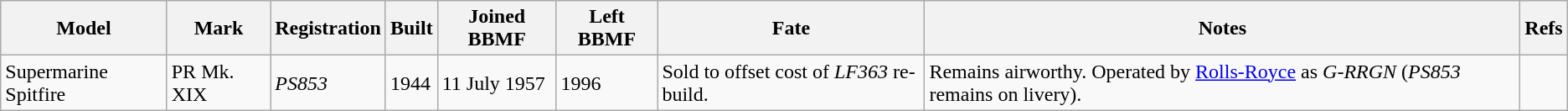<table class="wikitable sortable">
<tr>
<th>Model</th>
<th>Mark</th>
<th>Registration</th>
<th>Built</th>
<th>Joined BBMF</th>
<th>Left BBMF</th>
<th>Fate</th>
<th>Notes</th>
<th>Refs</th>
</tr>
<tr>
<td>Supermarine Spitfire</td>
<td>PR Mk. XIX</td>
<td><em>PS853</em></td>
<td>1944</td>
<td>11 July 1957</td>
<td>1996</td>
<td>Sold to offset cost of <em>LF363</em> re-build.</td>
<td>Remains airworthy. Operated by <a href='#'>Rolls-Royce</a> as <em>G-RRGN</em> (<em>PS853</em> remains on livery).</td>
<td></td>
</tr>
</table>
